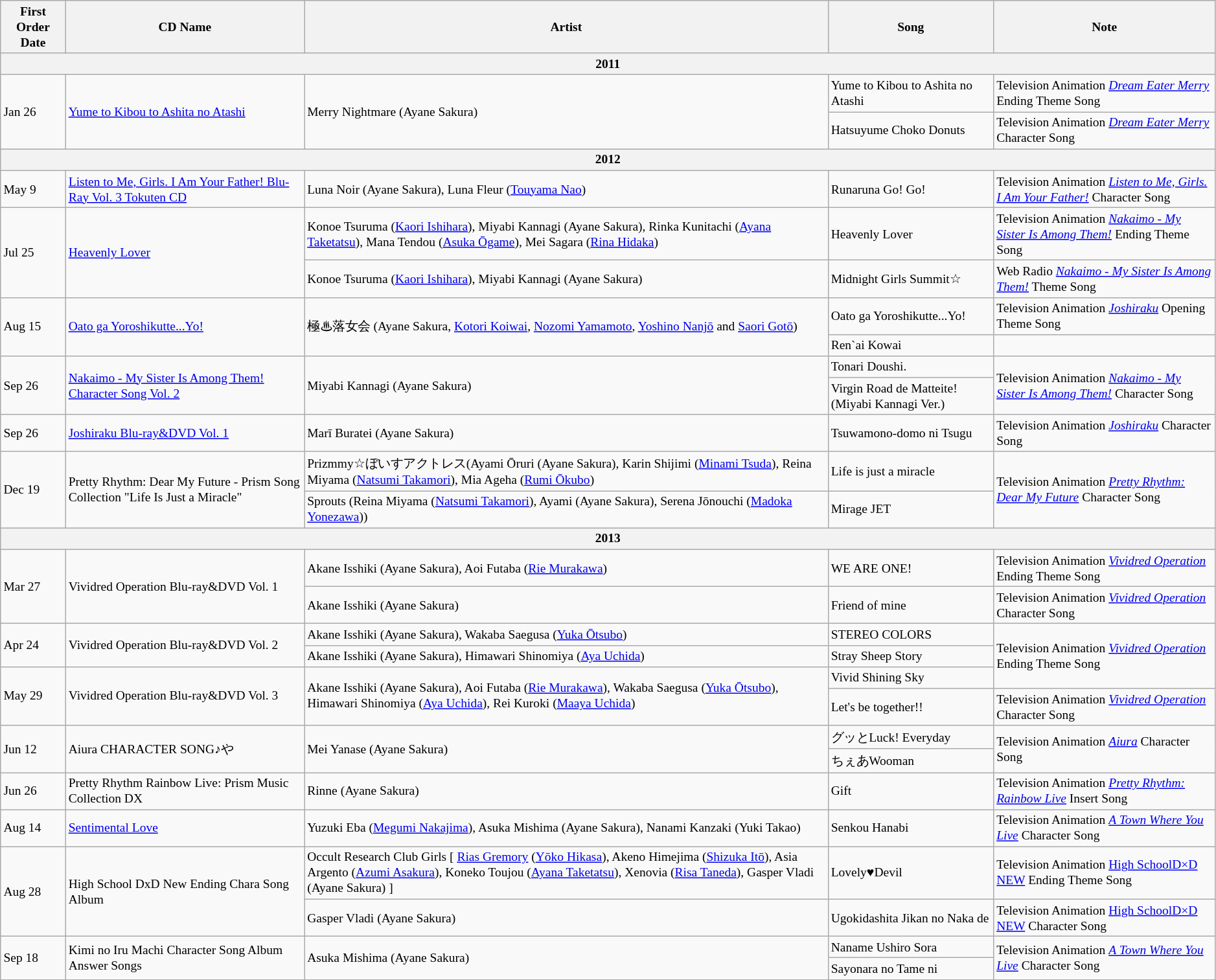<table class="wikitable" style="font-size:small">
<tr>
<th>First Order Date</th>
<th>CD Name</th>
<th>Artist</th>
<th>Song</th>
<th>Note</th>
</tr>
<tr>
<th colspan="5">2011</th>
</tr>
<tr>
<td rowspan="2">Jan 26</td>
<td rowspan="2"><a href='#'>Yume to Kibou to Ashita no Atashi</a></td>
<td rowspan="2">Merry Nightmare (Ayane Sakura)</td>
<td>Yume to Kibou to Ashita no Atashi</td>
<td>Television Animation <em><a href='#'>Dream Eater Merry</a></em> Ending Theme Song</td>
</tr>
<tr>
<td>Hatsuyume Choko Donuts</td>
<td>Television Animation <em><a href='#'>Dream Eater Merry</a></em> Character Song</td>
</tr>
<tr>
<th colspan="5">2012</th>
</tr>
<tr>
<td>May 9</td>
<td><a href='#'>Listen to Me, Girls. I Am Your Father! Blu-Ray Vol. 3 Tokuten CD</a></td>
<td>Luna Noir (Ayane Sakura), Luna Fleur (<a href='#'>Touyama Nao</a>)</td>
<td>Runaruna Go! Go!</td>
<td>Television Animation <em><a href='#'>Listen to Me, Girls. I Am Your Father!</a></em> Character Song</td>
</tr>
<tr>
<td rowspan="2">Jul 25</td>
<td rowspan="2"><a href='#'>Heavenly Lover</a></td>
<td>Konoe Tsuruma (<a href='#'>Kaori Ishihara</a>), Miyabi Kannagi (Ayane Sakura), Rinka Kunitachi (<a href='#'>Ayana Taketatsu</a>), Mana Tendou (<a href='#'>Asuka Ōgame</a>), Mei Sagara (<a href='#'>Rina Hidaka</a>)</td>
<td>Heavenly Lover</td>
<td>Television Animation <em><a href='#'>Nakaimo - My Sister Is Among Them!</a></em> Ending Theme Song</td>
</tr>
<tr>
<td>Konoe Tsuruma (<a href='#'>Kaori Ishihara</a>), Miyabi Kannagi (Ayane Sakura)</td>
<td>Midnight Girls Summit☆</td>
<td>Web Radio <em><a href='#'>Nakaimo - My Sister Is Among Them!</a></em> Theme Song</td>
</tr>
<tr>
<td rowspan="2">Aug 15</td>
<td rowspan="2"><a href='#'>Oato ga Yoroshikutte...Yo!</a></td>
<td rowspan="2">極♨落女会 (Ayane Sakura, <a href='#'>Kotori Koiwai</a>, <a href='#'>Nozomi Yamamoto</a>, <a href='#'>Yoshino Nanjō</a> and <a href='#'>Saori Gotō</a>)</td>
<td>Oato ga Yoroshikutte...Yo!</td>
<td>Television Animation <em><a href='#'>Joshiraku</a></em> Opening Theme Song</td>
</tr>
<tr>
<td>Ren`ai Kowai</td>
<td></td>
</tr>
<tr>
<td rowspan="2">Sep 26</td>
<td rowspan="2"><a href='#'>Nakaimo - My Sister Is Among Them! Character Song Vol. 2</a></td>
<td rowspan="2">Miyabi Kannagi (Ayane Sakura)</td>
<td>Tonari Doushi.</td>
<td rowspan="2">Television Animation <em><a href='#'>Nakaimo - My Sister Is Among Them!</a></em> Character Song</td>
</tr>
<tr>
<td>Virgin Road de Matteite! (Miyabi Kannagi Ver.)</td>
</tr>
<tr>
<td>Sep 26</td>
<td><a href='#'>Joshiraku Blu-ray&DVD Vol. 1</a></td>
<td>Marī Buratei (Ayane Sakura)</td>
<td>Tsuwamono-domo ni Tsugu</td>
<td>Television Animation <em><a href='#'>Joshiraku</a></em> Character Song</td>
</tr>
<tr>
<td rowspan="2">Dec 19</td>
<td rowspan="2">Pretty Rhythm: Dear My Future - Prism Song Collection "Life Is Just a Miracle"</td>
<td>Prizmmy☆ぼいすアクトレス(Ayami Ōruri (Ayane Sakura), Karin Shijimi (<a href='#'>Minami Tsuda</a>), Reina Miyama (<a href='#'>Natsumi Takamori</a>), Mia Ageha (<a href='#'>Rumi Ōkubo</a>)</td>
<td>Life is just a miracle</td>
<td rowspan="2">Television Animation <em><a href='#'>Pretty Rhythm: Dear My Future</a></em> Character Song</td>
</tr>
<tr>
<td>Sprouts (Reina Miyama (<a href='#'>Natsumi Takamori</a>), Ayami (Ayane Sakura), Serena Jōnouchi (<a href='#'>Madoka Yonezawa</a>))</td>
<td>Mirage JET</td>
</tr>
<tr>
<th colspan="5">2013</th>
</tr>
<tr>
<td rowspan="2">Mar 27</td>
<td rowspan="2">Vividred Operation Blu-ray&DVD Vol. 1</td>
<td>Akane Isshiki (Ayane Sakura), Aoi Futaba (<a href='#'>Rie Murakawa</a>)</td>
<td>WE ARE ONE!</td>
<td>Television Animation <em><a href='#'>Vividred Operation</a></em> Ending Theme Song</td>
</tr>
<tr>
<td>Akane Isshiki (Ayane Sakura)</td>
<td>Friend of mine</td>
<td>Television Animation <em><a href='#'>Vividred Operation</a></em> Character Song</td>
</tr>
<tr>
<td rowspan="2">Apr 24</td>
<td rowspan="2">Vividred Operation Blu-ray&DVD Vol. 2</td>
<td>Akane Isshiki (Ayane Sakura), Wakaba Saegusa (<a href='#'>Yuka Ōtsubo</a>)</td>
<td>STEREO COLORS</td>
<td rowspan="3">Television Animation <em><a href='#'>Vividred Operation</a></em> Ending Theme Song</td>
</tr>
<tr>
<td>Akane Isshiki (Ayane Sakura), Himawari Shinomiya (<a href='#'>Aya Uchida</a>)</td>
<td>Stray Sheep Story</td>
</tr>
<tr>
<td rowspan="2">May 29</td>
<td rowspan="2">Vividred Operation Blu-ray&DVD Vol. 3</td>
<td rowspan="2">Akane Isshiki (Ayane Sakura), Aoi Futaba (<a href='#'>Rie Murakawa</a>), Wakaba Saegusa (<a href='#'>Yuka Ōtsubo</a>), Himawari Shinomiya (<a href='#'>Aya Uchida</a>), Rei Kuroki (<a href='#'>Maaya Uchida</a>)</td>
<td>Vivid Shining Sky</td>
</tr>
<tr>
<td>Let's be together!!</td>
<td>Television Animation <em><a href='#'>Vividred Operation</a></em> Character Song</td>
</tr>
<tr>
<td rowspan="2">Jun 12</td>
<td rowspan="2">Aiura CHARACTER SONG♪や</td>
<td rowspan="2">Mei Yanase (Ayane Sakura)</td>
<td>グッとLuck! Everyday</td>
<td rowspan="2">Television Animation <em><a href='#'>Aiura</a></em> Character Song</td>
</tr>
<tr>
<td>ちぇあWooman</td>
</tr>
<tr>
<td>Jun 26</td>
<td>Pretty Rhythm Rainbow Live: Prism Music Collection DX</td>
<td>Rinne (Ayane Sakura)</td>
<td>Gift</td>
<td>Television Animation <em><a href='#'>Pretty Rhythm: Rainbow Live</a></em> Insert Song</td>
</tr>
<tr>
<td>Aug 14</td>
<td><a href='#'>Sentimental Love</a></td>
<td>Yuzuki Eba (<a href='#'>Megumi Nakajima</a>), Asuka Mishima (Ayane Sakura), Nanami Kanzaki (Yuki Takao)</td>
<td>Senkou Hanabi</td>
<td>Television Animation <em><a href='#'>A Town Where You Live</a></em> Character Song</td>
</tr>
<tr>
<td rowspan="2">Aug 28</td>
<td rowspan="2">High School DxD New Ending Chara Song Album</td>
<td>Occult Research Club Girls [ <a href='#'>Rias Gremory</a> (<a href='#'>Yōko Hikasa</a>), Akeno Himejima (<a href='#'>Shizuka Itō</a>), Asia Argento (<a href='#'>Azumi Asakura</a>), Koneko Toujou (<a href='#'>Ayana Taketatsu</a>), Xenovia (<a href='#'>Risa Taneda</a>), Gasper Vladi (Ayane Sakura) ]</td>
<td>Lovely♥Devil</td>
<td>Television Animation <a href='#'>High SchoolD×D NEW</a> Ending Theme Song</td>
</tr>
<tr>
<td>Gasper Vladi (Ayane Sakura)</td>
<td>Ugokidashita Jikan no Naka de</td>
<td>Television Animation <a href='#'>High SchoolD×D NEW</a> Character Song</td>
</tr>
<tr>
<td rowspan="2">Sep 18</td>
<td rowspan="2">Kimi no Iru Machi Character Song Album Answer Songs</td>
<td rowspan="2">Asuka Mishima (Ayane Sakura)</td>
<td>Naname Ushiro Sora</td>
<td rowspan="2">Television Animation <em><a href='#'>A Town Where You Live</a></em> Character Song</td>
</tr>
<tr>
<td>Sayonara no Tame ni</td>
</tr>
<tr>
</tr>
<tr>
</tr>
</table>
